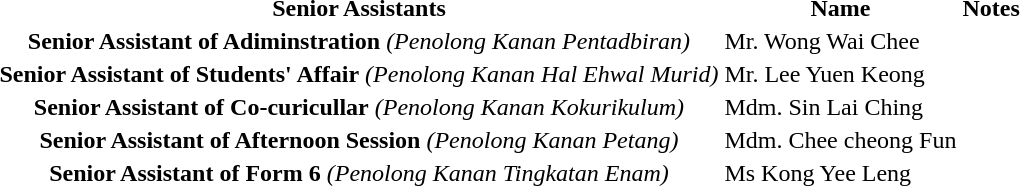<table>
<tr>
<th>Senior Assistants</th>
<th>Name</th>
<th>Notes</th>
</tr>
<tr>
<td align=center><strong>Senior Assistant of Adiminstration</strong>  <em>(Penolong Kanan Pentadbiran)</em></td>
<td>Mr. Wong Wai Chee</td>
<td></td>
</tr>
<tr>
<td align=center><strong>Senior Assistant of Students' Affair</strong>  <em>(Penolong Kanan Hal Ehwal Murid)</em></td>
<td>Mr. Lee Yuen Keong</td>
<td></td>
</tr>
<tr>
<td align=center><strong>Senior Assistant of Co-curicullar</strong>  <em>(Penolong Kanan Kokurikulum) </em></td>
<td>Mdm. Sin Lai Ching</td>
<td></td>
</tr>
<tr>
<td align=center><strong>Senior Assistant of Afternoon Session</strong>  <em> (Penolong Kanan Petang)</em></td>
<td>Mdm. Chee cheong Fun</td>
<td></td>
</tr>
<tr>
<td align=center><strong>Senior Assistant of Form 6</strong>  <em>(Penolong Kanan Tingkatan Enam)</em></td>
<td>Ms Kong Yee Leng</td>
<td></td>
</tr>
</table>
